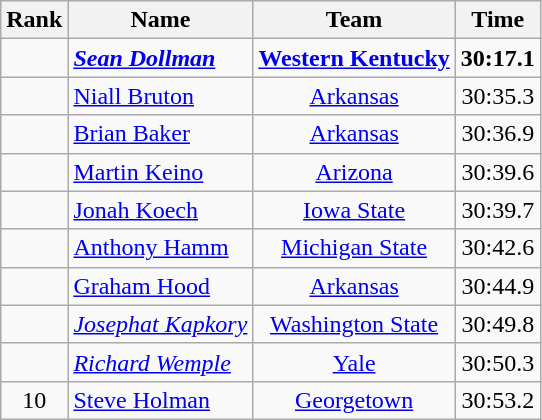<table class="wikitable sortable" style="text-align:center">
<tr>
<th>Rank</th>
<th>Name</th>
<th>Team</th>
<th>Time</th>
</tr>
<tr>
<td></td>
<td align=left> <strong><em><a href='#'>Sean Dollman</a></em></strong></td>
<td><strong><a href='#'>Western Kentucky</a></strong></td>
<td><strong>30:17.1</strong></td>
</tr>
<tr>
<td></td>
<td align=left> <a href='#'>Niall Bruton</a></td>
<td><a href='#'>Arkansas</a></td>
<td>30:35.3</td>
</tr>
<tr>
<td></td>
<td align=left><a href='#'>Brian Baker</a></td>
<td><a href='#'>Arkansas</a></td>
<td>30:36.9</td>
</tr>
<tr>
<td></td>
<td align=left> <a href='#'>Martin Keino</a></td>
<td><a href='#'>Arizona</a></td>
<td>30:39.6</td>
</tr>
<tr>
<td></td>
<td align=left> <a href='#'>Jonah Koech</a></td>
<td><a href='#'>Iowa State</a></td>
<td>30:39.7</td>
</tr>
<tr>
<td></td>
<td align=left><a href='#'>Anthony Hamm</a></td>
<td><a href='#'>Michigan State</a></td>
<td>30:42.6</td>
</tr>
<tr>
<td></td>
<td align=left> <a href='#'>Graham Hood</a></td>
<td><a href='#'>Arkansas</a></td>
<td>30:44.9</td>
</tr>
<tr>
<td></td>
<td align=left>  <em><a href='#'>Josephat Kapkory</a></em></td>
<td><a href='#'>Washington State</a></td>
<td>30:49.8</td>
</tr>
<tr>
<td></td>
<td align=left><em><a href='#'>Richard Wemple</a></em></td>
<td><a href='#'>Yale</a></td>
<td>30:50.3</td>
</tr>
<tr>
<td>10</td>
<td align=left><a href='#'>Steve Holman</a></td>
<td><a href='#'>Georgetown</a></td>
<td>30:53.2</td>
</tr>
</table>
